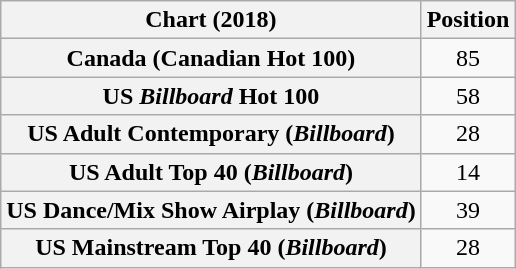<table class="wikitable sortable plainrowheaders" style="text-align:center">
<tr>
<th scope="col">Chart (2018)</th>
<th scope="col">Position</th>
</tr>
<tr>
<th scope="row">Canada (Canadian Hot 100)</th>
<td>85</td>
</tr>
<tr>
<th scope="row">US <em>Billboard</em> Hot 100</th>
<td>58</td>
</tr>
<tr>
<th scope="row">US Adult Contemporary (<em>Billboard</em>)</th>
<td>28</td>
</tr>
<tr>
<th scope="row">US Adult Top 40 (<em>Billboard</em>)</th>
<td>14</td>
</tr>
<tr>
<th scope="row">US Dance/Mix Show Airplay (<em>Billboard</em>)</th>
<td>39</td>
</tr>
<tr>
<th scope="row">US Mainstream Top 40 (<em>Billboard</em>)</th>
<td>28</td>
</tr>
</table>
